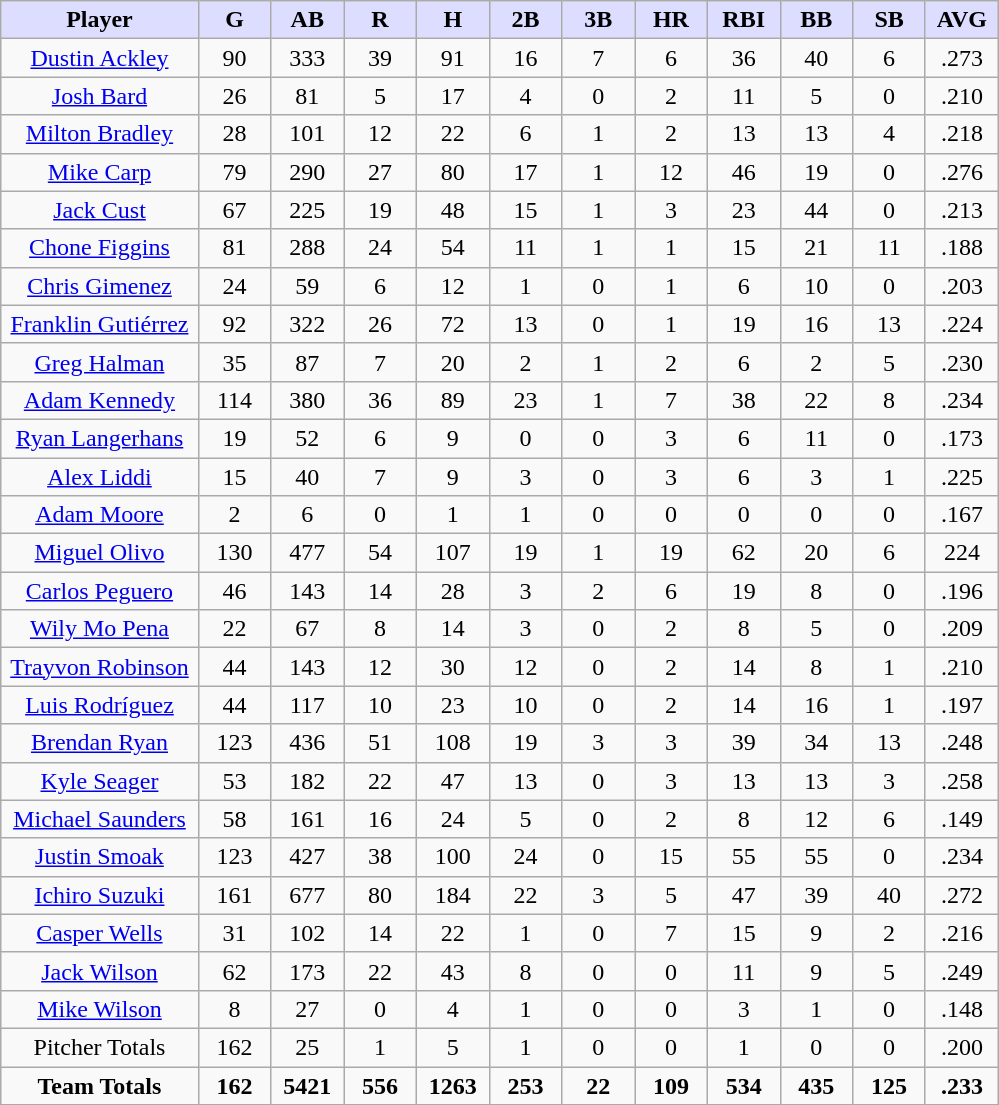<table class="wikitable sortable">
<tr>
<th style="background:#ddf; width:19%;">Player</th>
<th style="background:#ddf; width:7%;">G</th>
<th style="background:#ddf; width:7%;">AB</th>
<th style="background:#ddf; width:7%;">R</th>
<th style="background:#ddf; width:7%;">H</th>
<th style="background:#ddf; width:7%;">2B</th>
<th style="background:#ddf; width:7%;">3B</th>
<th style="background:#ddf; width:7%;">HR</th>
<th style="background:#ddf; width:7%;">RBI</th>
<th style="background:#ddf; width:7%;">BB</th>
<th style="background:#ddf; width:7%;">SB</th>
<th style="background:#ddf; width:7%;">AVG</th>
</tr>
<tr align=center>
<td><a href='#'>Dustin Ackley</a></td>
<td>90</td>
<td>333</td>
<td>39</td>
<td>91</td>
<td>16</td>
<td>7</td>
<td>6</td>
<td>36</td>
<td>40</td>
<td>6</td>
<td>.273</td>
</tr>
<tr align=center>
<td><a href='#'>Josh Bard</a></td>
<td>26</td>
<td>81</td>
<td>5</td>
<td>17</td>
<td>4</td>
<td>0</td>
<td>2</td>
<td>11</td>
<td>5</td>
<td>0</td>
<td>.210</td>
</tr>
<tr align=center>
<td><a href='#'>Milton Bradley</a></td>
<td>28</td>
<td>101</td>
<td>12</td>
<td>22</td>
<td>6</td>
<td>1</td>
<td>2</td>
<td>13</td>
<td>13</td>
<td>4</td>
<td>.218</td>
</tr>
<tr align=center>
<td><a href='#'>Mike Carp</a></td>
<td>79</td>
<td>290</td>
<td>27</td>
<td>80</td>
<td>17</td>
<td>1</td>
<td>12</td>
<td>46</td>
<td>19</td>
<td>0</td>
<td>.276</td>
</tr>
<tr align=center>
<td><a href='#'>Jack Cust</a></td>
<td>67</td>
<td>225</td>
<td>19</td>
<td>48</td>
<td>15</td>
<td>1</td>
<td>3</td>
<td>23</td>
<td>44</td>
<td>0</td>
<td>.213</td>
</tr>
<tr align=center>
<td><a href='#'>Chone Figgins</a></td>
<td>81</td>
<td>288</td>
<td>24</td>
<td>54</td>
<td>11</td>
<td>1</td>
<td>1</td>
<td>15</td>
<td>21</td>
<td>11</td>
<td>.188</td>
</tr>
<tr align=center>
<td><a href='#'>Chris Gimenez</a></td>
<td>24</td>
<td>59</td>
<td>6</td>
<td>12</td>
<td>1</td>
<td>0</td>
<td>1</td>
<td>6</td>
<td>10</td>
<td>0</td>
<td>.203</td>
</tr>
<tr align=center>
<td><a href='#'>Franklin Gutiérrez</a></td>
<td>92</td>
<td>322</td>
<td>26</td>
<td>72</td>
<td>13</td>
<td>0</td>
<td>1</td>
<td>19</td>
<td>16</td>
<td>13</td>
<td>.224</td>
</tr>
<tr align=center>
<td><a href='#'>Greg Halman</a></td>
<td>35</td>
<td>87</td>
<td>7</td>
<td>20</td>
<td>2</td>
<td>1</td>
<td>2</td>
<td>6</td>
<td>2</td>
<td>5</td>
<td>.230</td>
</tr>
<tr align=center>
<td><a href='#'>Adam Kennedy</a></td>
<td>114</td>
<td>380</td>
<td>36</td>
<td>89</td>
<td>23</td>
<td>1</td>
<td>7</td>
<td>38</td>
<td>22</td>
<td>8</td>
<td>.234</td>
</tr>
<tr align=center>
<td><a href='#'>Ryan Langerhans</a></td>
<td>19</td>
<td>52</td>
<td>6</td>
<td>9</td>
<td>0</td>
<td>0</td>
<td>3</td>
<td>6</td>
<td>11</td>
<td>0</td>
<td>.173</td>
</tr>
<tr align=center>
<td><a href='#'>Alex Liddi</a></td>
<td>15</td>
<td>40</td>
<td>7</td>
<td>9</td>
<td>3</td>
<td>0</td>
<td>3</td>
<td>6</td>
<td>3</td>
<td>1</td>
<td>.225</td>
</tr>
<tr align=center>
<td><a href='#'>Adam Moore</a></td>
<td>2</td>
<td>6</td>
<td>0</td>
<td>1</td>
<td>1</td>
<td>0</td>
<td>0</td>
<td>0</td>
<td>0</td>
<td>0</td>
<td>.167</td>
</tr>
<tr align=center>
<td><a href='#'>Miguel Olivo</a></td>
<td>130</td>
<td>477</td>
<td>54</td>
<td>107</td>
<td>19</td>
<td>1</td>
<td>19</td>
<td>62</td>
<td>20</td>
<td>6</td>
<td>224</td>
</tr>
<tr align=center>
<td><a href='#'>Carlos Peguero</a></td>
<td>46</td>
<td>143</td>
<td>14</td>
<td>28</td>
<td>3</td>
<td>2</td>
<td>6</td>
<td>19</td>
<td>8</td>
<td>0</td>
<td>.196</td>
</tr>
<tr align=center>
<td><a href='#'>Wily Mo Pena</a></td>
<td>22</td>
<td>67</td>
<td>8</td>
<td>14</td>
<td>3</td>
<td>0</td>
<td>2</td>
<td>8</td>
<td>5</td>
<td>0</td>
<td>.209</td>
</tr>
<tr align=center>
<td><a href='#'>Trayvon Robinson</a></td>
<td>44</td>
<td>143</td>
<td>12</td>
<td>30</td>
<td>12</td>
<td>0</td>
<td>2</td>
<td>14</td>
<td>8</td>
<td>1</td>
<td>.210</td>
</tr>
<tr align=center>
<td><a href='#'>Luis Rodríguez</a></td>
<td>44</td>
<td>117</td>
<td>10</td>
<td>23</td>
<td>10</td>
<td>0</td>
<td>2</td>
<td>14</td>
<td>16</td>
<td>1</td>
<td>.197</td>
</tr>
<tr align=center>
<td><a href='#'>Brendan Ryan</a></td>
<td>123</td>
<td>436</td>
<td>51</td>
<td>108</td>
<td>19</td>
<td>3</td>
<td>3</td>
<td>39</td>
<td>34</td>
<td>13</td>
<td>.248</td>
</tr>
<tr align=center>
<td><a href='#'>Kyle Seager</a></td>
<td>53</td>
<td>182</td>
<td>22</td>
<td>47</td>
<td>13</td>
<td>0</td>
<td>3</td>
<td>13</td>
<td>13</td>
<td>3</td>
<td>.258</td>
</tr>
<tr align=center>
<td><a href='#'>Michael Saunders</a></td>
<td>58</td>
<td>161</td>
<td>16</td>
<td>24</td>
<td>5</td>
<td>0</td>
<td>2</td>
<td>8</td>
<td>12</td>
<td>6</td>
<td>.149</td>
</tr>
<tr align=center>
<td><a href='#'>Justin Smoak</a></td>
<td>123</td>
<td>427</td>
<td>38</td>
<td>100</td>
<td>24</td>
<td>0</td>
<td>15</td>
<td>55</td>
<td>55</td>
<td>0</td>
<td>.234</td>
</tr>
<tr align=center>
<td><a href='#'>Ichiro Suzuki</a></td>
<td>161</td>
<td>677</td>
<td>80</td>
<td>184</td>
<td>22</td>
<td>3</td>
<td>5</td>
<td>47</td>
<td>39</td>
<td>40</td>
<td>.272</td>
</tr>
<tr align=center>
<td><a href='#'>Casper Wells</a></td>
<td>31</td>
<td>102</td>
<td>14</td>
<td>22</td>
<td>1</td>
<td>0</td>
<td>7</td>
<td>15</td>
<td>9</td>
<td>2</td>
<td>.216</td>
</tr>
<tr align=center>
<td><a href='#'>Jack Wilson</a></td>
<td>62</td>
<td>173</td>
<td>22</td>
<td>43</td>
<td>8</td>
<td>0</td>
<td>0</td>
<td>11</td>
<td>9</td>
<td>5</td>
<td>.249</td>
</tr>
<tr align=center>
<td><a href='#'>Mike Wilson</a></td>
<td>8</td>
<td>27</td>
<td>0</td>
<td>4</td>
<td>1</td>
<td>0</td>
<td>0</td>
<td>3</td>
<td>1</td>
<td>0</td>
<td>.148</td>
</tr>
<tr align=center>
<td>Pitcher Totals</td>
<td>162</td>
<td>25</td>
<td>1</td>
<td>5</td>
<td>1</td>
<td>0</td>
<td>0</td>
<td>1</td>
<td>0</td>
<td>0</td>
<td>.200</td>
</tr>
<tr align=center>
<td><strong>Team Totals</strong></td>
<td><strong>162</strong></td>
<td><strong>5421</strong></td>
<td><strong>556</strong></td>
<td><strong>1263</strong></td>
<td><strong>253</strong></td>
<td><strong>22</strong></td>
<td><strong>109</strong></td>
<td><strong>534</strong></td>
<td><strong>435</strong></td>
<td><strong>125</strong></td>
<td><strong>.233</strong></td>
</tr>
</table>
